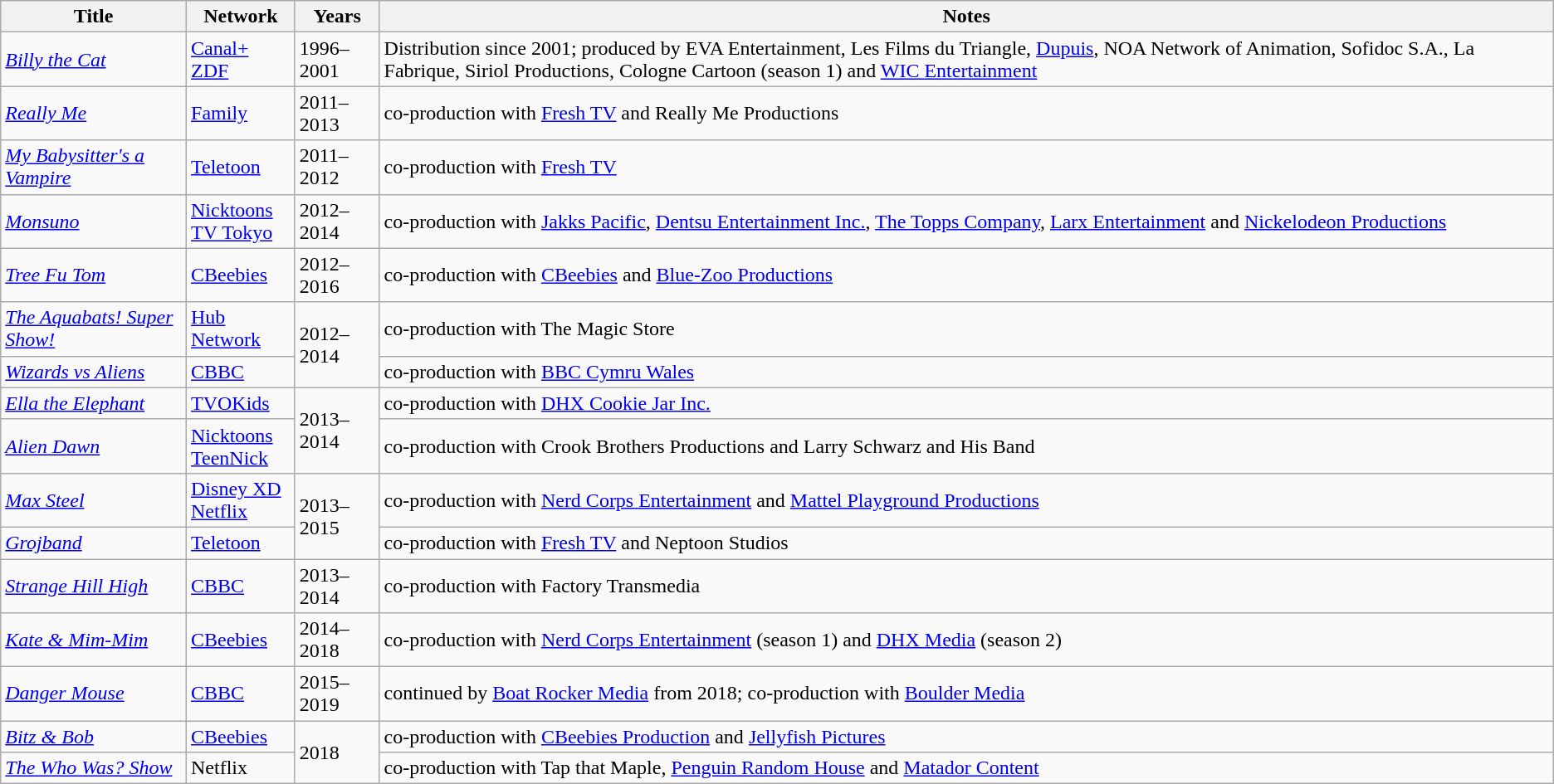<table class="wikitable sortable">
<tr>
<th>Title</th>
<th>Network</th>
<th>Years</th>
<th>Notes</th>
</tr>
<tr>
<td><em><a href='#'>Billy the Cat</a></em></td>
<td><a href='#'>Canal+</a><br><a href='#'>ZDF</a></td>
<td>1996–2001</td>
<td>Distribution since 2001; produced by EVA Entertainment, Les Films du Triangle, <a href='#'>Dupuis</a>, NOA Network of Animation, Sofidoc S.A., La Fabrique, Siriol Productions, Cologne Cartoon (season 1) and <a href='#'>WIC Entertainment</a></td>
</tr>
<tr>
<td><em><a href='#'>Really Me</a></em></td>
<td><a href='#'>Family</a></td>
<td>2011–2013</td>
<td>co-production with <a href='#'>Fresh TV</a> and Really Me Productions</td>
</tr>
<tr>
<td><em><a href='#'>My Babysitter's a Vampire</a></em></td>
<td><a href='#'>Teletoon</a></td>
<td>2011–2012</td>
<td>co-production with <a href='#'>Fresh TV</a></td>
</tr>
<tr>
<td><em><a href='#'>Monsuno</a></em></td>
<td><a href='#'>Nicktoons</a><br><a href='#'>TV Tokyo</a></td>
<td>2012–2014</td>
<td>co-production with <a href='#'>Jakks Pacific</a>, <a href='#'>Dentsu Entertainment Inc.</a>, <a href='#'>The Topps Company</a>, <a href='#'>Larx Entertainment</a> and <a href='#'>Nickelodeon Productions</a></td>
</tr>
<tr>
<td><em><a href='#'>Tree Fu Tom</a></em></td>
<td><a href='#'>CBeebies</a></td>
<td>2012–2016</td>
<td>co-production with <a href='#'>CBeebies</a> and <a href='#'>Blue-Zoo Productions</a></td>
</tr>
<tr>
<td><em><a href='#'>The Aquabats! Super Show!</a></em></td>
<td><a href='#'>Hub Network</a></td>
<td rowspan="2">2012–2014</td>
<td>co-production with The Magic Store</td>
</tr>
<tr>
<td><em><a href='#'>Wizards vs Aliens</a></em></td>
<td><a href='#'>CBBC</a></td>
<td>co-production with <a href='#'>BBC Cymru Wales</a></td>
</tr>
<tr>
<td><em><a href='#'>Ella the Elephant</a></em></td>
<td><a href='#'>TVOKids</a></td>
<td rowspan="2">2013–2014</td>
<td>co-production with <a href='#'>DHX Cookie Jar Inc.</a></td>
</tr>
<tr>
<td><em><a href='#'>Alien Dawn</a></em></td>
<td><a href='#'>Nicktoons</a><br><a href='#'>TeenNick</a></td>
<td>co-production with Crook Brothers Productions and Larry Schwarz and His Band</td>
</tr>
<tr>
<td><em><a href='#'>Max Steel</a></em></td>
<td><a href='#'>Disney XD</a><br><a href='#'>Netflix</a></td>
<td rowspan="2">2013–2015</td>
<td>co-production with <a href='#'>Nerd Corps Entertainment</a> and <a href='#'>Mattel Playground Productions</a></td>
</tr>
<tr>
<td><em><a href='#'>Grojband</a></em></td>
<td><a href='#'>Teletoon</a></td>
<td>co-production with <a href='#'>Fresh TV</a> and Neptoon Studios</td>
</tr>
<tr>
<td><em><a href='#'>Strange Hill High</a></em></td>
<td><a href='#'>CBBC</a></td>
<td>2013–2014</td>
<td>co-production with Factory Transmedia</td>
</tr>
<tr>
<td><em><a href='#'>Kate & Mim-Mim</a></em></td>
<td><a href='#'>CBeebies</a></td>
<td>2014–2018</td>
<td>co-production with <a href='#'>Nerd Corps Entertainment</a> (season 1) and <a href='#'>DHX Media</a> (season 2)</td>
</tr>
<tr>
<td><em><a href='#'>Danger Mouse</a></em></td>
<td><a href='#'>CBBC</a></td>
<td>2015–2019</td>
<td>continued by <a href='#'>Boat Rocker Media</a> from 2018; co-production with <a href='#'>Boulder Media</a></td>
</tr>
<tr>
<td><em><a href='#'>Bitz & Bob</a></em></td>
<td><a href='#'>CBeebies</a></td>
<td rowspan="2">2018</td>
<td>co-production with <a href='#'>CBeebies Production</a> and <a href='#'>Jellyfish Pictures</a></td>
</tr>
<tr>
<td><em><a href='#'>The Who Was? Show</a></em></td>
<td>Netflix</td>
<td>co-production with Tap that Maple, <a href='#'>Penguin Random House</a> and <a href='#'>Matador Content</a></td>
</tr>
</table>
